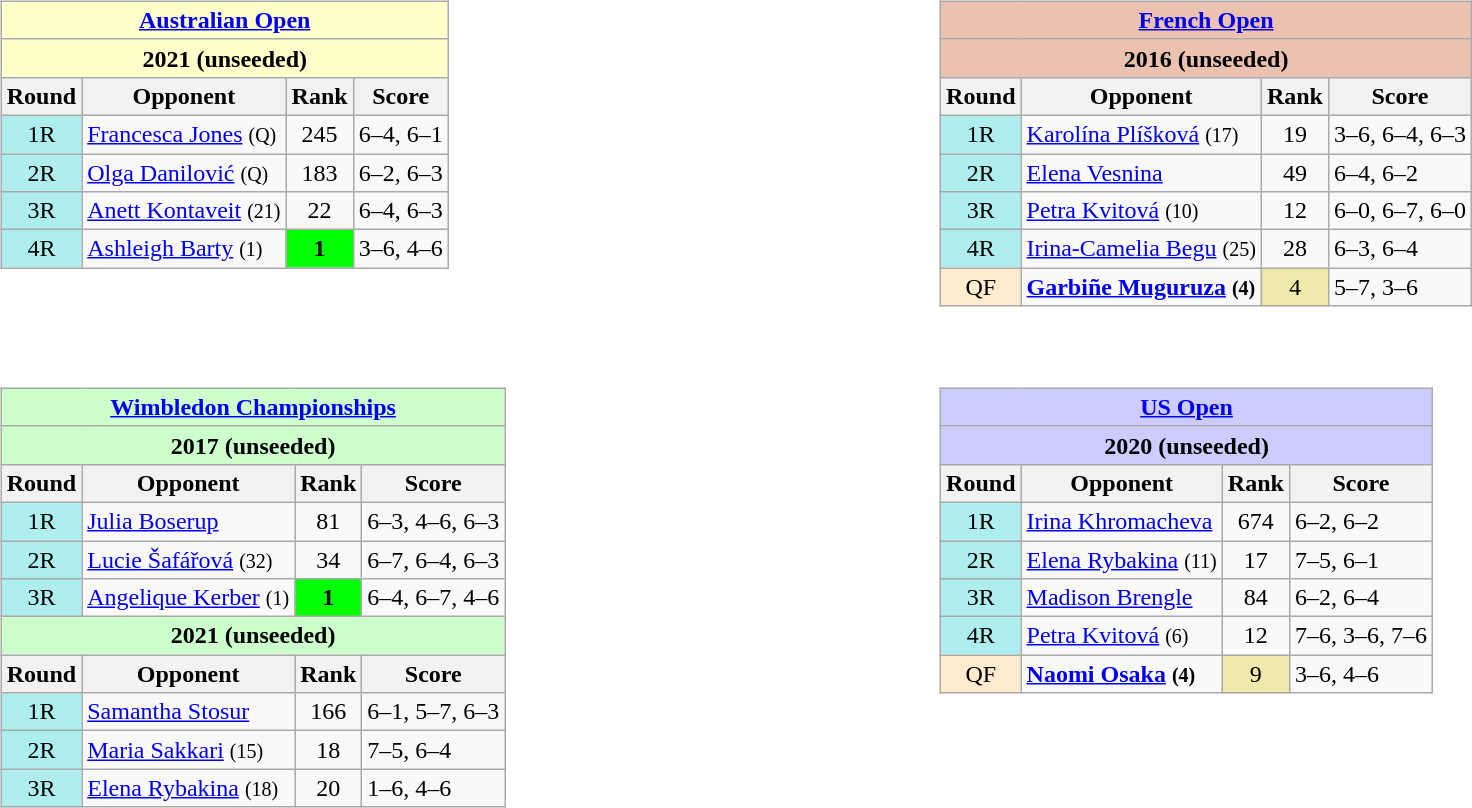<table style="width:95%">
<tr valign=top>
<td><br><table class="wikitable nowrap" style="float:left">
<tr>
<td colspan="4" style="background:#ffc;font-weight:bold;text-align:center"><a href='#'>Australian Open</a></td>
</tr>
<tr>
<td colspan="4" style="background:#ffc;font-weight:bold;text-align:center">2021 (unseeded)</td>
</tr>
<tr>
<th>Round</th>
<th>Opponent</th>
<th>Rank</th>
<th>Score</th>
</tr>
<tr>
<td style="background:#afeeee;text-align:center">1R</td>
<td><strong></strong> <a href='#'>Francesca Jones</a> <small>(Q)</small></td>
<td align=center>245</td>
<td>6–4, 6–1</td>
</tr>
<tr>
<td style="background:#afeeee;text-align:center">2R</td>
<td><strong></strong> <a href='#'>Olga Danilović</a> <small>(Q)</small></td>
<td align=center>183</td>
<td>6–2, 6–3</td>
</tr>
<tr>
<td style="background:#afeeee;text-align:center">3R</td>
<td><strong></strong> <a href='#'>Anett Kontaveit</a> <small>(21)</small></td>
<td align=center>22</td>
<td>6–4, 6–3</td>
</tr>
<tr>
<td style="background:#afeeee;text-align:center">4R</td>
<td><strong></strong> <a href='#'>Ashleigh Barty</a> <small>(1)</small></td>
<td align=center bgcolor=lime><strong>1</strong></td>
<td>3–6, 4–6</td>
</tr>
</table>
</td>
<td><br><table style="width:50px">
<tr>
<td></td>
</tr>
</table>
</td>
<td><br><table class="wikitable nowrap" style="float:left">
<tr>
<td colspan="4" style="background:#ebc2af;font-weight:bold;text-align:center"><a href='#'>French Open</a></td>
</tr>
<tr>
<td colspan="4" style="background:#ebc2af;font-weight:bold;text-align:center">2016 (unseeded)</td>
</tr>
<tr>
<th>Round</th>
<th>Opponent</th>
<th>Rank</th>
<th>Score</th>
</tr>
<tr>
<td style="background:#afeeee;text-align:center">1R</td>
<td><strong></strong> <a href='#'>Karolína Plíšková</a> <small>(17)</small></td>
<td align=center>19</td>
<td>3–6, 6–4, 6–3</td>
</tr>
<tr>
<td style="background:#afeeee;text-align:center">2R</td>
<td><strong></strong> <a href='#'>Elena Vesnina</a></td>
<td align=center>49</td>
<td>6–4, 6–2</td>
</tr>
<tr>
<td style="background:#afeeee;text-align:center">3R</td>
<td><strong></strong> <a href='#'>Petra Kvitová</a> <small>(10)</small></td>
<td align=center>12</td>
<td>6–0, 6–7, 6–0</td>
</tr>
<tr>
<td style="background:#afeeee;text-align:center">4R</td>
<td><strong></strong> <a href='#'>Irina-Camelia Begu</a> <small>(25)</small></td>
<td align="center">28</td>
<td>6–3, 6–4</td>
</tr>
<tr>
<td style="background:#ffebcd;text-align:center">QF</td>
<td><strong> <a href='#'>Garbiñe Muguruza</a> <small>(4)</small></strong></td>
<td align="center" bgcolor=eee8aa>4</td>
<td>5–7, 3–6</td>
</tr>
</table>
</td>
</tr>
<tr valign="top">
<td><br><table class="wikitable nowrap" style="float:left">
<tr>
<td colspan="4" style="background:#cfc;font-weight:bold;text-align:center"><a href='#'>Wimbledon Championships</a></td>
</tr>
<tr>
<td colspan="4" style="background:#cfc;font-weight:bold;text-align:center">2017 (unseeded)</td>
</tr>
<tr>
<th>Round</th>
<th>Opponent</th>
<th>Rank</th>
<th>Score</th>
</tr>
<tr>
<td style="background:#afeeee;text-align:center">1R</td>
<td><strong></strong> <a href='#'>Julia Boserup</a></td>
<td align=center>81</td>
<td>6–3, 4–6, 6–3</td>
</tr>
<tr>
<td style="background:#afeeee;text-align:center">2R</td>
<td><strong></strong> <a href='#'>Lucie Šafářová</a> <small>(32)</small></td>
<td align=center>34</td>
<td>6–7, 6–4, 6–3</td>
</tr>
<tr>
<td style="background:#afeeee;text-align:center">3R</td>
<td><strong></strong> <a href='#'>Angelique Kerber</a> <small>(1)</small></td>
<td align=center bgcolor=lime><strong>1</strong></td>
<td>6–4, 6–7, 4–6</td>
</tr>
<tr>
<td colspan="4" style="background:#cfc;font-weight:bold;text-align:center">2021 (unseeded)</td>
</tr>
<tr>
<th>Round</th>
<th>Opponent</th>
<th>Rank</th>
<th>Score</th>
</tr>
<tr>
<td style="background:#afeeee;text-align:center">1R</td>
<td><strong></strong> <a href='#'>Samantha Stosur</a></td>
<td align=center>166</td>
<td>6–1, 5–7, 6–3</td>
</tr>
<tr>
<td style="background:#afeeee;text-align:center">2R</td>
<td><strong></strong> <a href='#'>Maria Sakkari</a> <small>(15)</small></td>
<td align=center>18</td>
<td>7–5, 6–4</td>
</tr>
<tr>
<td style="background:#afeeee;text-align:center">3R</td>
<td><strong></strong> <a href='#'>Elena Rybakina</a> <small>(18)</small></td>
<td align=center>20</td>
<td>1–6, 4–6</td>
</tr>
</table>
</td>
<td><br><table>
<tr>
<td></td>
</tr>
</table>
</td>
<td><br><table class="wikitable nowrap" style="float:left">
<tr>
<td colspan="4" style="background:#ccf;font-weight:bold;text-align:center"><a href='#'>US Open</a></td>
</tr>
<tr>
<td colspan="4" style="background:#ccf;font-weight:bold;text-align:center">2020 (unseeded)</td>
</tr>
<tr>
<th>Round</th>
<th>Opponent</th>
<th>Rank</th>
<th>Score</th>
</tr>
<tr>
<td style="background:#afeeee;text-align:center">1R</td>
<td><strong></strong> <a href='#'>Irina Khromacheva</a></td>
<td align=center>674</td>
<td>6–2, 6–2</td>
</tr>
<tr>
<td style="background:#afeeee;text-align:center">2R</td>
<td><strong></strong> <a href='#'>Elena Rybakina</a> <small>(11)</small></td>
<td align=center>17</td>
<td>7–5, 6–1</td>
</tr>
<tr>
<td style="background:#afeeee;text-align:center">3R</td>
<td><strong></strong> <a href='#'>Madison Brengle</a></td>
<td align=center>84</td>
<td>6–2, 6–4</td>
</tr>
<tr>
<td style="background:#afeeee;text-align:center">4R</td>
<td><strong></strong> <a href='#'>Petra Kvitová</a> <small>(6)</small></td>
<td align="center">12</td>
<td>7–6, 3–6, 7–6</td>
</tr>
<tr>
<td style="background:#ffebcd;text-align:center">QF</td>
<td><strong> <a href='#'>Naomi Osaka</a> <small>(4)</small></strong></td>
<td align="center" bgcolor=eee8aa>9</td>
<td>3–6, 4–6</td>
</tr>
</table>
</td>
</tr>
</table>
